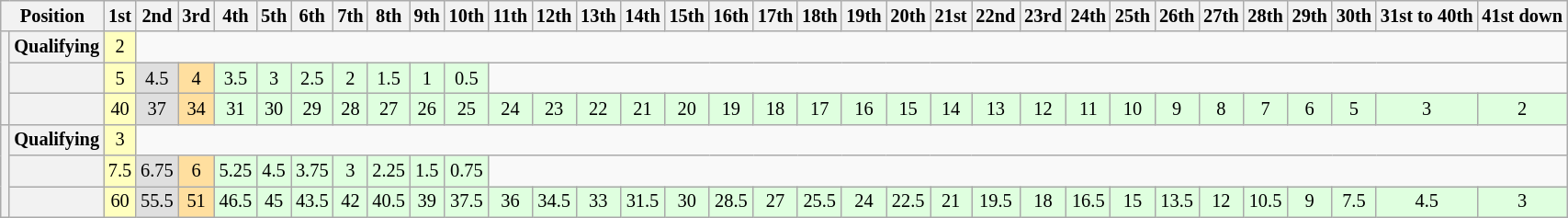<table class="wikitable" style="font-size:85%; text-align:center">
<tr>
<th colspan=2>Position</th>
<th><strong>1st</strong></th>
<th><strong>2nd</strong></th>
<th><strong>3rd</strong></th>
<th><strong>4th</strong></th>
<th><strong>5th</strong></th>
<th><strong>6th</strong></th>
<th><strong>7th</strong></th>
<th><strong>8th</strong></th>
<th><strong>9th</strong></th>
<th><strong>10th</strong></th>
<th><strong>11th</strong></th>
<th><strong>12th</strong></th>
<th><strong>13th</strong></th>
<th><strong>14th</strong></th>
<th><strong>15th</strong></th>
<th><strong>16th</strong></th>
<th><strong>17th</strong></th>
<th><strong>18th</strong></th>
<th><strong>19th</strong></th>
<th><strong>20th</strong></th>
<th><strong>21st</strong></th>
<th><strong>22nd</strong></th>
<th><strong>23rd</strong></th>
<th><strong>24th</strong></th>
<th><strong>25th</strong></th>
<th><strong>26th</strong></th>
<th><strong>27th</strong></th>
<th><strong>28th</strong></th>
<th><strong>29th</strong></th>
<th><strong>30th</strong></th>
<th><strong>31st to 40th</strong></th>
<th><strong>41st down</strong></th>
</tr>
<tr>
<th rowspan=3></th>
<th>Qualifying</th>
<td style="background:#ffffbf;">2</td>
<td colspan=31></td>
</tr>
<tr>
<th></th>
<td style="background:#ffffbf;">5</td>
<td style="background:#dfdfdf;">4.5</td>
<td style="background:#ffdf9f;">4</td>
<td style="background:#dfffdf;">3.5</td>
<td style="background:#dfffdf;">3</td>
<td style="background:#dfffdf;">2.5</td>
<td style="background:#dfffdf;">2</td>
<td style="background:#dfffdf;">1.5</td>
<td style="background:#dfffdf;">1</td>
<td style="background:#dfffdf;">0.5</td>
<td colspan=22></td>
</tr>
<tr>
<th></th>
<td style="background:#ffffbf;">40</td>
<td style="background:#dfdfdf;">37</td>
<td style="background:#ffdf9f;">34</td>
<td style="background:#dfffdf;">31</td>
<td style="background:#dfffdf;">30</td>
<td style="background:#dfffdf;">29</td>
<td style="background:#dfffdf;">28</td>
<td style="background:#dfffdf;">27</td>
<td style="background:#dfffdf;">26</td>
<td style="background:#dfffdf;">25</td>
<td style="background:#dfffdf;">24</td>
<td style="background:#dfffdf;">23</td>
<td style="background:#dfffdf;">22</td>
<td style="background:#dfffdf;">21</td>
<td style="background:#dfffdf;">20</td>
<td style="background:#dfffdf;">19</td>
<td style="background:#dfffdf;">18</td>
<td style="background:#dfffdf;">17</td>
<td style="background:#dfffdf;">16</td>
<td style="background:#dfffdf;">15</td>
<td style="background:#dfffdf;">14</td>
<td style="background:#dfffdf;">13</td>
<td style="background:#dfffdf;">12</td>
<td style="background:#dfffdf;">11</td>
<td style="background:#dfffdf;">10</td>
<td style="background:#dfffdf;">9</td>
<td style="background:#dfffdf;">8</td>
<td style="background:#dfffdf;">7</td>
<td style="background:#dfffdf;">6</td>
<td style="background:#dfffdf;">5</td>
<td style="background:#dfffdf;">3</td>
<td style="background:#dfffdf;">2</td>
</tr>
<tr>
<th rowspan=3></th>
<th>Qualifying</th>
<td style="background:#ffffbf;">3</td>
<td colspan=31></td>
</tr>
<tr>
<th></th>
<td style="background:#ffffbf;">7.5</td>
<td style="background:#dfdfdf;">6.75</td>
<td style="background:#ffdf9f;">6</td>
<td style="background:#dfffdf;">5.25</td>
<td style="background:#dfffdf;">4.5</td>
<td style="background:#dfffdf;">3.75</td>
<td style="background:#dfffdf;">3</td>
<td style="background:#dfffdf;">2.25</td>
<td style="background:#dfffdf;">1.5</td>
<td style="background:#dfffdf;">0.75</td>
<td colspan=22></td>
</tr>
<tr>
<th></th>
<td style="background:#ffffbf;">60</td>
<td style="background:#dfdfdf;">55.5</td>
<td style="background:#ffdf9f;">51</td>
<td style="background:#dfffdf;">46.5</td>
<td style="background:#dfffdf;">45</td>
<td style="background:#dfffdf;">43.5</td>
<td style="background:#dfffdf;">42</td>
<td style="background:#dfffdf;">40.5</td>
<td style="background:#dfffdf;">39</td>
<td style="background:#dfffdf;">37.5</td>
<td style="background:#dfffdf;">36</td>
<td style="background:#dfffdf;">34.5</td>
<td style="background:#dfffdf;">33</td>
<td style="background:#dfffdf;">31.5</td>
<td style="background:#dfffdf;">30</td>
<td style="background:#dfffdf;">28.5</td>
<td style="background:#dfffdf;">27</td>
<td style="background:#dfffdf;">25.5</td>
<td style="background:#dfffdf;">24</td>
<td style="background:#dfffdf;">22.5</td>
<td style="background:#dfffdf;">21</td>
<td style="background:#dfffdf;">19.5</td>
<td style="background:#dfffdf;">18</td>
<td style="background:#dfffdf;">16.5</td>
<td style="background:#dfffdf;">15</td>
<td style="background:#dfffdf;">13.5</td>
<td style="background:#dfffdf;">12</td>
<td style="background:#dfffdf;">10.5</td>
<td style="background:#dfffdf;">9</td>
<td style="background:#dfffdf;">7.5</td>
<td style="background:#dfffdf;">4.5</td>
<td style="background:#dfffdf;">3</td>
</tr>
</table>
